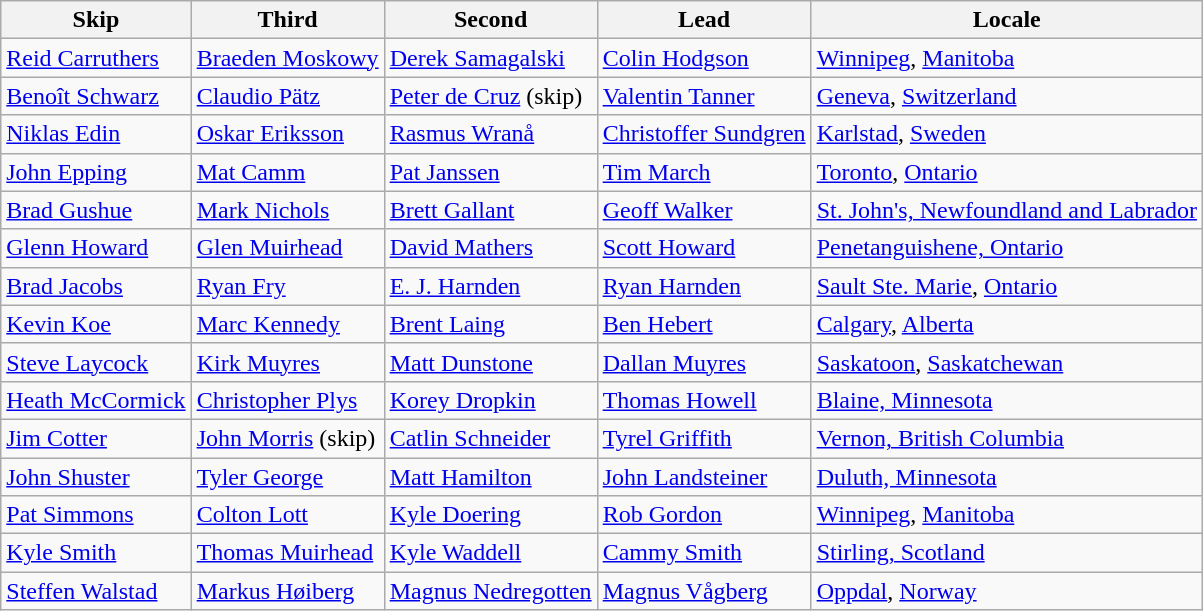<table class=wikitable>
<tr>
<th>Skip</th>
<th>Third</th>
<th>Second</th>
<th>Lead</th>
<th>Locale</th>
</tr>
<tr>
<td><a href='#'>Reid Carruthers</a></td>
<td><a href='#'>Braeden Moskowy</a></td>
<td><a href='#'>Derek Samagalski</a></td>
<td><a href='#'>Colin Hodgson</a></td>
<td> <a href='#'>Winnipeg</a>, <a href='#'>Manitoba</a></td>
</tr>
<tr>
<td><a href='#'>Benoît Schwarz</a></td>
<td><a href='#'>Claudio Pätz</a></td>
<td><a href='#'>Peter de Cruz</a> (skip)</td>
<td><a href='#'>Valentin Tanner</a></td>
<td> <a href='#'>Geneva</a>, <a href='#'>Switzerland</a></td>
</tr>
<tr>
<td><a href='#'>Niklas Edin</a></td>
<td><a href='#'>Oskar Eriksson</a></td>
<td><a href='#'>Rasmus Wranå</a></td>
<td><a href='#'>Christoffer Sundgren</a></td>
<td> <a href='#'>Karlstad</a>, <a href='#'>Sweden</a></td>
</tr>
<tr>
<td><a href='#'>John Epping</a></td>
<td><a href='#'>Mat Camm</a></td>
<td><a href='#'>Pat Janssen</a></td>
<td><a href='#'>Tim March</a></td>
<td> <a href='#'>Toronto</a>, <a href='#'>Ontario</a></td>
</tr>
<tr>
<td><a href='#'>Brad Gushue</a></td>
<td><a href='#'>Mark Nichols</a></td>
<td><a href='#'>Brett Gallant</a></td>
<td><a href='#'>Geoff Walker</a></td>
<td> <a href='#'>St. John's, Newfoundland and Labrador</a></td>
</tr>
<tr>
<td><a href='#'>Glenn Howard</a></td>
<td><a href='#'>Glen Muirhead</a></td>
<td><a href='#'>David Mathers</a></td>
<td><a href='#'>Scott Howard</a></td>
<td> <a href='#'>Penetanguishene, Ontario</a></td>
</tr>
<tr>
<td><a href='#'>Brad Jacobs</a></td>
<td><a href='#'>Ryan Fry</a></td>
<td><a href='#'>E. J. Harnden</a></td>
<td><a href='#'>Ryan Harnden</a></td>
<td> <a href='#'>Sault Ste. Marie</a>, <a href='#'>Ontario</a></td>
</tr>
<tr>
<td><a href='#'>Kevin Koe</a></td>
<td><a href='#'>Marc Kennedy</a></td>
<td><a href='#'>Brent Laing</a></td>
<td><a href='#'>Ben Hebert</a></td>
<td> <a href='#'>Calgary</a>, <a href='#'>Alberta</a></td>
</tr>
<tr>
<td><a href='#'>Steve Laycock</a></td>
<td><a href='#'>Kirk Muyres</a></td>
<td><a href='#'>Matt Dunstone</a></td>
<td><a href='#'>Dallan Muyres</a></td>
<td> <a href='#'>Saskatoon</a>, <a href='#'>Saskatchewan</a></td>
</tr>
<tr>
<td><a href='#'>Heath McCormick</a></td>
<td><a href='#'>Christopher Plys</a></td>
<td><a href='#'>Korey Dropkin</a></td>
<td><a href='#'>Thomas Howell</a></td>
<td> <a href='#'>Blaine, Minnesota</a></td>
</tr>
<tr>
<td><a href='#'>Jim Cotter</a></td>
<td><a href='#'>John Morris</a> (skip)</td>
<td><a href='#'>Catlin Schneider</a></td>
<td><a href='#'>Tyrel Griffith</a></td>
<td> <a href='#'>Vernon, British Columbia</a></td>
</tr>
<tr>
<td><a href='#'>John Shuster</a></td>
<td><a href='#'>Tyler George</a></td>
<td><a href='#'>Matt Hamilton</a></td>
<td><a href='#'>John Landsteiner</a></td>
<td> <a href='#'>Duluth, Minnesota</a></td>
</tr>
<tr>
<td><a href='#'>Pat Simmons</a></td>
<td><a href='#'>Colton Lott</a></td>
<td><a href='#'>Kyle Doering</a></td>
<td><a href='#'>Rob Gordon</a></td>
<td> <a href='#'>Winnipeg</a>, <a href='#'>Manitoba</a></td>
</tr>
<tr>
<td><a href='#'>Kyle Smith</a></td>
<td><a href='#'>Thomas Muirhead</a></td>
<td><a href='#'>Kyle Waddell</a></td>
<td><a href='#'>Cammy Smith</a></td>
<td> <a href='#'>Stirling, Scotland</a></td>
</tr>
<tr>
<td><a href='#'>Steffen Walstad</a></td>
<td><a href='#'>Markus Høiberg</a></td>
<td><a href='#'>Magnus Nedregotten</a></td>
<td><a href='#'>Magnus Vågberg</a></td>
<td> <a href='#'>Oppdal</a>, <a href='#'>Norway</a></td>
</tr>
</table>
